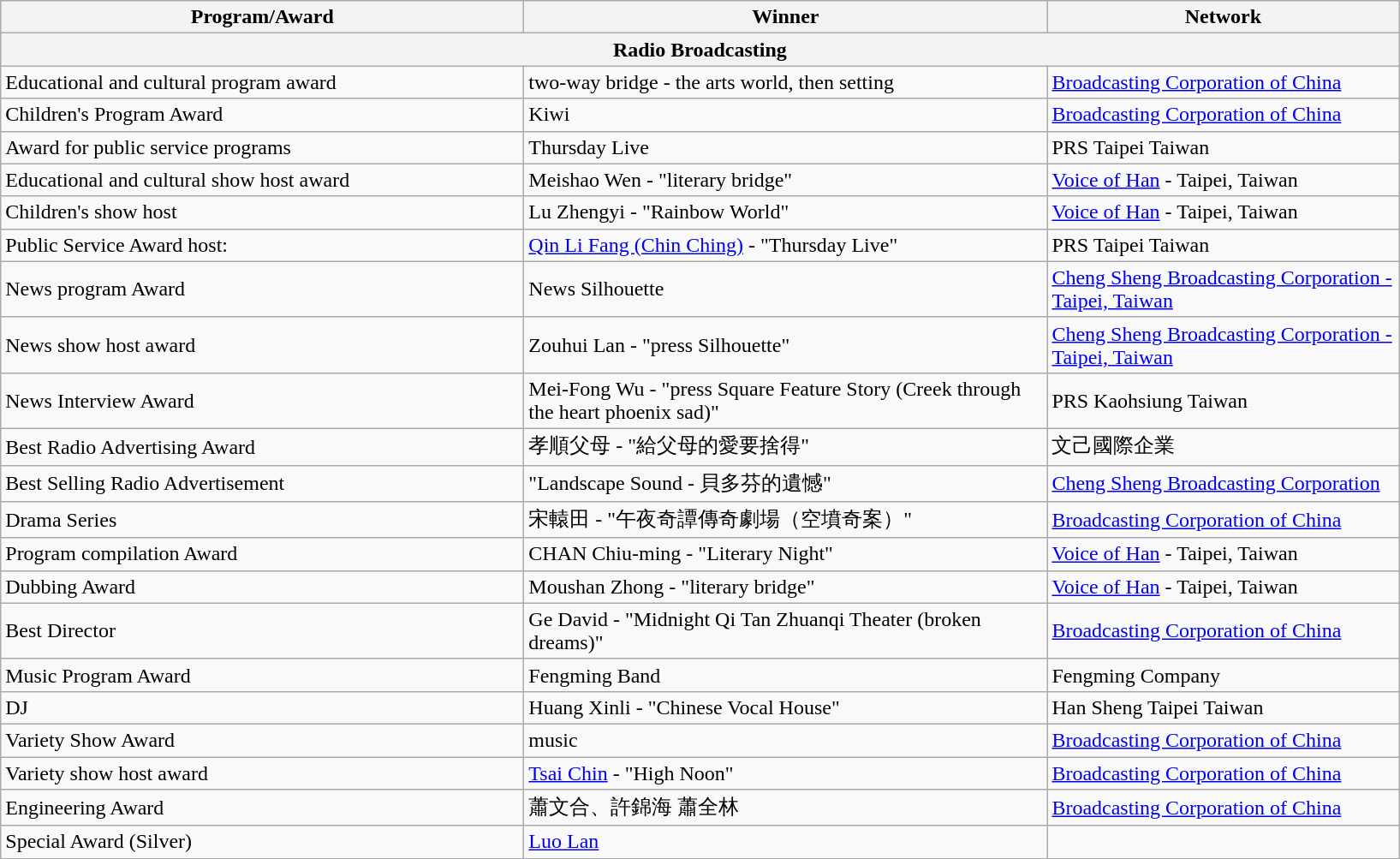<table class="wikitable">
<tr>
<th style="width:300pt;">Program/Award</th>
<th style="width:300pt;">Winner</th>
<th style="width:200pt;">Network</th>
</tr>
<tr>
<th colspan=3 style="text-align:center" style="background:LightSteelBlue;">Radio Broadcasting</th>
</tr>
<tr>
<td>Educational and cultural program award</td>
<td>two-way bridge - the arts world, then setting</td>
<td><a href='#'>Broadcasting Corporation of China</a></td>
</tr>
<tr>
<td>Children's Program Award</td>
<td>Kiwi</td>
<td><a href='#'>Broadcasting Corporation of China</a></td>
</tr>
<tr>
<td>Award for public service programs</td>
<td>Thursday Live</td>
<td>PRS Taipei Taiwan</td>
</tr>
<tr>
<td>Educational and cultural show host award</td>
<td>Meishao Wen - "literary bridge"</td>
<td><a href='#'>Voice of Han</a> - Taipei, Taiwan</td>
</tr>
<tr>
<td>Children's show host</td>
<td>Lu Zhengyi - "Rainbow World"</td>
<td><a href='#'>Voice of Han</a> - Taipei, Taiwan</td>
</tr>
<tr>
<td>Public Service Award host:</td>
<td><a href='#'>Qin Li Fang (Chin Ching)</a> - "Thursday Live"</td>
<td>PRS Taipei Taiwan</td>
</tr>
<tr>
<td>News program Award</td>
<td>News Silhouette</td>
<td><a href='#'>Cheng Sheng Broadcasting Corporation - Taipei, Taiwan</a></td>
</tr>
<tr>
<td>News show host award</td>
<td>Zouhui Lan - "press Silhouette"</td>
<td><a href='#'>Cheng Sheng Broadcasting Corporation - Taipei, Taiwan</a></td>
</tr>
<tr>
<td>News Interview Award</td>
<td>Mei-Fong Wu - "press Square Feature Story (Creek through the heart phoenix sad)"</td>
<td>PRS Kaohsiung Taiwan</td>
</tr>
<tr>
<td>Best Radio Advertising Award</td>
<td>孝順父母 - "給父母的愛要捨得"</td>
<td>文己國際企業</td>
</tr>
<tr>
<td>Best Selling Radio Advertisement</td>
<td>"Landscape Sound - 貝多芬的遺憾"</td>
<td><a href='#'>Cheng Sheng Broadcasting Corporation</a></td>
</tr>
<tr>
<td>Drama Series</td>
<td>宋轅田 - "午夜奇譚傳奇劇場（空墳奇案）"</td>
<td><a href='#'>Broadcasting Corporation of China</a></td>
</tr>
<tr>
<td>Program compilation Award</td>
<td>CHAN Chiu-ming - "Literary Night"</td>
<td><a href='#'>Voice of Han</a> - Taipei, Taiwan</td>
</tr>
<tr>
<td>Dubbing Award</td>
<td>Moushan Zhong - "literary bridge"</td>
<td><a href='#'>Voice of Han</a> - Taipei, Taiwan</td>
</tr>
<tr>
<td>Best Director</td>
<td>Ge David - "Midnight Qi Tan Zhuanqi Theater (broken dreams)"</td>
<td><a href='#'>Broadcasting Corporation of China</a></td>
</tr>
<tr>
<td>Music Program Award</td>
<td>Fengming Band</td>
<td>Fengming Company</td>
</tr>
<tr>
<td>DJ</td>
<td>Huang Xinli - "Chinese Vocal House"</td>
<td>Han Sheng Taipei Taiwan</td>
</tr>
<tr>
<td>Variety Show Award</td>
<td>music</td>
<td><a href='#'>Broadcasting Corporation of China</a></td>
</tr>
<tr>
<td>Variety show host award</td>
<td><a href='#'>Tsai Chin</a> - "High Noon"</td>
<td><a href='#'>Broadcasting Corporation of China</a></td>
</tr>
<tr>
<td>Engineering Award</td>
<td>蕭文合、許錦海 蕭全林</td>
<td><a href='#'>Broadcasting Corporation of China</a></td>
</tr>
<tr>
<td>Special Award (Silver)</td>
<td><a href='#'>Luo Lan</a></td>
<td></td>
</tr>
</table>
